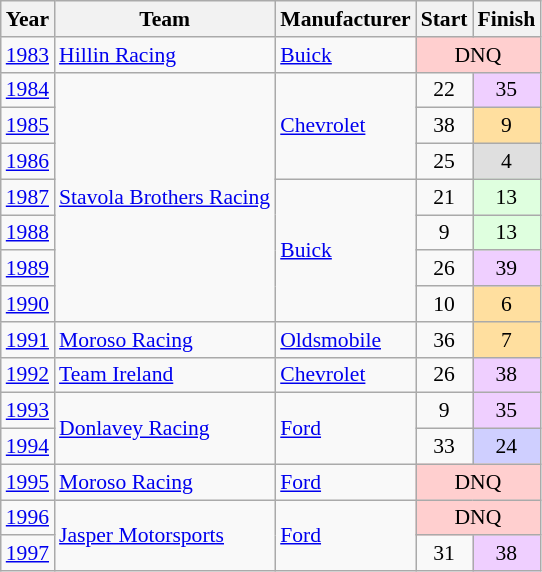<table class="wikitable" style="font-size: 90%;">
<tr>
<th>Year</th>
<th>Team</th>
<th>Manufacturer</th>
<th>Start</th>
<th>Finish</th>
</tr>
<tr>
<td><a href='#'>1983</a></td>
<td><a href='#'>Hillin Racing</a></td>
<td><a href='#'>Buick</a></td>
<td align=center colspan=2 style="background:#FFCFCF;">DNQ</td>
</tr>
<tr>
<td><a href='#'>1984</a></td>
<td rowspan=7><a href='#'>Stavola Brothers Racing</a></td>
<td rowspan=3><a href='#'>Chevrolet</a></td>
<td align=center>22</td>
<td align=center style="background:#EFCFFF;">35</td>
</tr>
<tr>
<td><a href='#'>1985</a></td>
<td align=center>38</td>
<td align=center style="background:#FFDF9F;">9</td>
</tr>
<tr>
<td><a href='#'>1986</a></td>
<td align=center>25</td>
<td align=center style="background:#DFDFDF;">4</td>
</tr>
<tr>
<td><a href='#'>1987</a></td>
<td rowspan=4><a href='#'>Buick</a></td>
<td align=center>21</td>
<td align=center style="background:#DFFFDF;">13</td>
</tr>
<tr>
<td><a href='#'>1988</a></td>
<td align=center>9</td>
<td align=center style="background:#DFFFDF;">13</td>
</tr>
<tr>
<td><a href='#'>1989</a></td>
<td align=center>26</td>
<td align=center style="background:#EFCFFF;">39</td>
</tr>
<tr>
<td><a href='#'>1990</a></td>
<td align=center>10</td>
<td align=center style="background:#FFDF9F;">6</td>
</tr>
<tr>
<td><a href='#'>1991</a></td>
<td><a href='#'>Moroso Racing</a></td>
<td><a href='#'>Oldsmobile</a></td>
<td align=center>36</td>
<td align=center style="background:#FFDF9F;">7</td>
</tr>
<tr>
<td><a href='#'>1992</a></td>
<td><a href='#'>Team Ireland</a></td>
<td><a href='#'>Chevrolet</a></td>
<td align=center>26</td>
<td align=center style="background:#EFCFFF;">38</td>
</tr>
<tr>
<td><a href='#'>1993</a></td>
<td rowspan=2><a href='#'>Donlavey Racing</a></td>
<td rowspan=2><a href='#'>Ford</a></td>
<td align=center>9</td>
<td align=center style="background:#EFCFFF;">35</td>
</tr>
<tr>
<td><a href='#'>1994</a></td>
<td align=center>33</td>
<td align=center style="background:#CFCFFF;">24</td>
</tr>
<tr>
<td><a href='#'>1995</a></td>
<td><a href='#'>Moroso Racing</a></td>
<td><a href='#'>Ford</a></td>
<td align=center colspan=2 style="background:#FFCFCF;">DNQ</td>
</tr>
<tr>
<td><a href='#'>1996</a></td>
<td rowspan=2><a href='#'>Jasper Motorsports</a></td>
<td rowspan=2><a href='#'>Ford</a></td>
<td align=center colspan=2 style="background:#FFCFCF;">DNQ</td>
</tr>
<tr>
<td><a href='#'>1997</a></td>
<td align=center>31</td>
<td align=center style="background:#EFCFFF;">38</td>
</tr>
</table>
